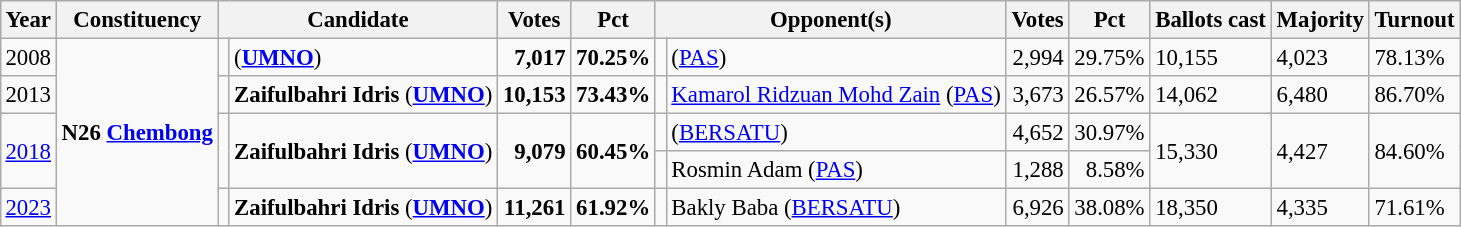<table class="wikitable" style="margin:0.5em ; font-size:95%">
<tr>
<th>Year</th>
<th>Constituency</th>
<th colspan=2>Candidate</th>
<th>Votes</th>
<th>Pct</th>
<th colspan=2>Opponent(s)</th>
<th>Votes</th>
<th>Pct</th>
<th>Ballots cast</th>
<th>Majority</th>
<th>Turnout</th>
</tr>
<tr>
<td>2008</td>
<td rowspan=5><strong>N26 <a href='#'>Chembong</a></strong></td>
<td></td>
<td> (<a href='#'><strong>UMNO</strong></a>)</td>
<td align="right"><strong>7,017</strong></td>
<td><strong>70.25%</strong></td>
<td></td>
<td> (<a href='#'>PAS</a>)</td>
<td align="right">2,994</td>
<td>29.75%</td>
<td>10,155</td>
<td>4,023</td>
<td>78.13%</td>
</tr>
<tr>
<td>2013</td>
<td></td>
<td><strong>Zaifulbahri Idris</strong> (<a href='#'><strong>UMNO</strong></a>)</td>
<td align="right"><strong>10,153</strong></td>
<td><strong>73.43%</strong></td>
<td></td>
<td><a href='#'>Kamarol Ridzuan Mohd Zain</a> (<a href='#'>PAS</a>)</td>
<td align="right">3,673</td>
<td>26.57%</td>
<td>14,062</td>
<td>6,480</td>
<td>86.70%</td>
</tr>
<tr>
<td rowspan=2><a href='#'>2018</a></td>
<td rowspan=2 ></td>
<td rowspan=2><strong>Zaifulbahri Idris</strong> (<a href='#'><strong>UMNO</strong></a>)</td>
<td rowspan=2 align="right"><strong>9,079</strong></td>
<td rowspan=2><strong>60.45%</strong></td>
<td></td>
<td> (<a href='#'>BERSATU</a>)</td>
<td align="right">4,652</td>
<td>30.97%</td>
<td rowspan=2>15,330</td>
<td rowspan=2>4,427</td>
<td rowspan=2>84.60%</td>
</tr>
<tr>
<td></td>
<td>Rosmin Adam (<a href='#'>PAS</a>)</td>
<td align="right">1,288</td>
<td align="right">8.58%</td>
</tr>
<tr>
<td><a href='#'>2023</a></td>
<td></td>
<td><strong>Zaifulbahri Idris</strong> (<a href='#'><strong>UMNO</strong></a>)</td>
<td align="right"><strong>11,261</strong></td>
<td><strong>61.92%</strong></td>
<td bgcolor=></td>
<td>Bakly Baba (<a href='#'>BERSATU</a>)</td>
<td align="right">6,926</td>
<td>38.08%</td>
<td>18,350</td>
<td>4,335</td>
<td>71.61%</td>
</tr>
</table>
